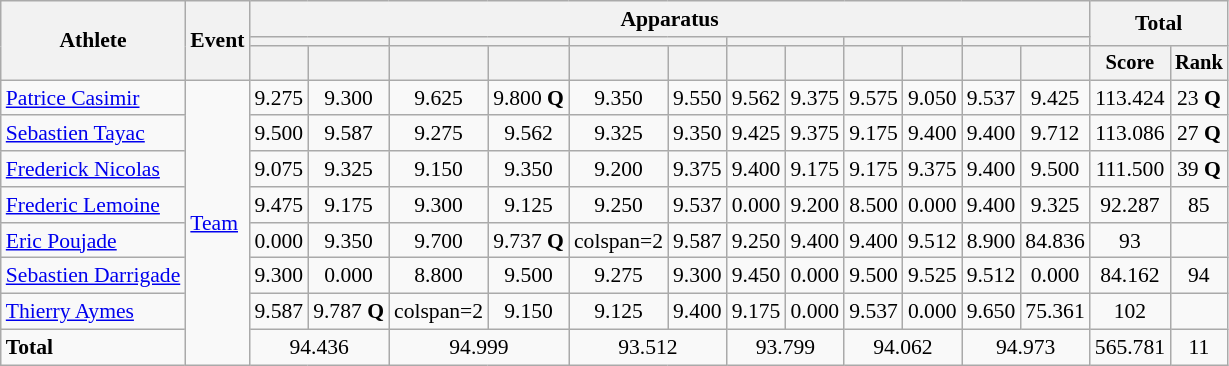<table class=wikitable style=font-size:90%;text-align:center>
<tr>
<th rowspan=3>Athlete</th>
<th rowspan=3>Event</th>
<th colspan=12>Apparatus</th>
<th colspan=2 rowspan=2>Total</th>
</tr>
<tr style=font-size:95%>
<th colspan=2></th>
<th colspan=2></th>
<th colspan=2></th>
<th colspan=2></th>
<th colspan=2></th>
<th colspan=2></th>
</tr>
<tr style=font-size:95%>
<th></th>
<th></th>
<th></th>
<th></th>
<th></th>
<th></th>
<th></th>
<th></th>
<th></th>
<th></th>
<th></th>
<th></th>
<th>Score</th>
<th>Rank</th>
</tr>
<tr>
<td align=left><a href='#'>Patrice Casimir</a></td>
<td align=left rowspan=8><a href='#'>Team</a></td>
<td>9.275</td>
<td>9.300</td>
<td>9.625</td>
<td>9.800 <strong>Q</strong></td>
<td>9.350</td>
<td>9.550</td>
<td>9.562</td>
<td>9.375</td>
<td>9.575</td>
<td>9.050</td>
<td>9.537</td>
<td>9.425</td>
<td>113.424</td>
<td>23 <strong>Q</strong></td>
</tr>
<tr>
<td align=left><a href='#'>Sebastien Tayac</a></td>
<td>9.500</td>
<td>9.587</td>
<td>9.275</td>
<td>9.562</td>
<td>9.325</td>
<td>9.350</td>
<td>9.425</td>
<td>9.375</td>
<td>9.175</td>
<td>9.400</td>
<td>9.400</td>
<td>9.712</td>
<td>113.086</td>
<td>27 <strong>Q</strong></td>
</tr>
<tr>
<td align=left><a href='#'>Frederick Nicolas</a></td>
<td>9.075</td>
<td>9.325</td>
<td>9.150</td>
<td>9.350</td>
<td>9.200</td>
<td>9.375</td>
<td>9.400</td>
<td>9.175</td>
<td>9.175</td>
<td>9.375</td>
<td>9.400</td>
<td>9.500</td>
<td>111.500</td>
<td>39 <strong>Q</strong></td>
</tr>
<tr>
<td align=left><a href='#'>Frederic Lemoine</a></td>
<td>9.475</td>
<td>9.175</td>
<td>9.300</td>
<td>9.125</td>
<td>9.250</td>
<td>9.537</td>
<td>0.000</td>
<td>9.200</td>
<td>8.500</td>
<td>0.000</td>
<td>9.400</td>
<td>9.325</td>
<td>92.287</td>
<td>85</td>
</tr>
<tr>
<td align=left><a href='#'>Eric Poujade</a></td>
<td>0.000</td>
<td>9.350</td>
<td>9.700</td>
<td>9.737 <strong>Q</strong></td>
<td>colspan=2 </td>
<td>9.587</td>
<td>9.250</td>
<td>9.400</td>
<td>9.400</td>
<td>9.512</td>
<td>8.900</td>
<td>84.836</td>
<td>93</td>
</tr>
<tr>
<td align=left><a href='#'>Sebastien Darrigade</a></td>
<td>9.300</td>
<td>0.000</td>
<td>8.800</td>
<td>9.500</td>
<td>9.275</td>
<td>9.300</td>
<td>9.450</td>
<td>0.000</td>
<td>9.500</td>
<td>9.525</td>
<td>9.512</td>
<td>0.000</td>
<td>84.162</td>
<td>94</td>
</tr>
<tr>
<td align=left><a href='#'>Thierry Aymes</a></td>
<td>9.587</td>
<td>9.787 <strong>Q</strong></td>
<td>colspan=2 </td>
<td>9.150</td>
<td>9.125</td>
<td>9.400</td>
<td>9.175</td>
<td>0.000</td>
<td>9.537</td>
<td>0.000</td>
<td>9.650</td>
<td>75.361</td>
<td>102</td>
</tr>
<tr>
<td align=left><strong>Total</strong></td>
<td colspan=2>94.436</td>
<td colspan=2>94.999</td>
<td colspan=2>93.512</td>
<td colspan=2>93.799</td>
<td colspan=2>94.062</td>
<td colspan=2>94.973</td>
<td>565.781</td>
<td>11</td>
</tr>
</table>
